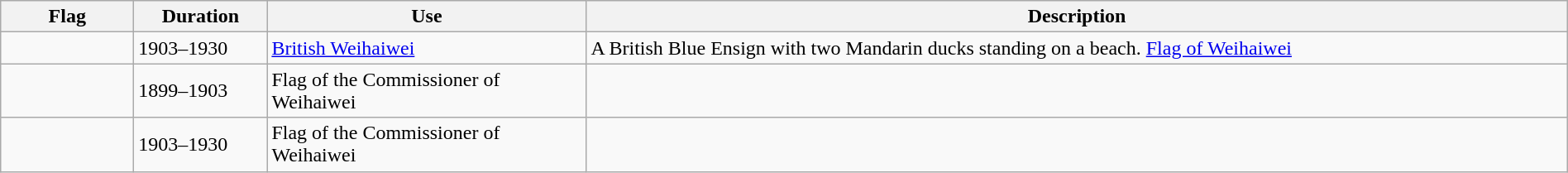<table class="wikitable" width="100%">
<tr>
<th style="width:100px;">Flag</th>
<th style="width:100px;">Duration</th>
<th style="width:250px;">Use</th>
<th style="min-width:250px">Description</th>
</tr>
<tr>
<td></td>
<td>1903–1930</td>
<td><a href='#'>British Weihaiwei</a></td>
<td>A British Blue Ensign with two Mandarin ducks standing on a beach. <a href='#'>Flag of Weihaiwei</a></td>
</tr>
<tr>
<td></td>
<td>1899–1903</td>
<td>Flag of the Commissioner of Weihaiwei</td>
<td></td>
</tr>
<tr>
<td></td>
<td>1903–1930</td>
<td>Flag of the Commissioner of Weihaiwei</td>
<td></td>
</tr>
</table>
